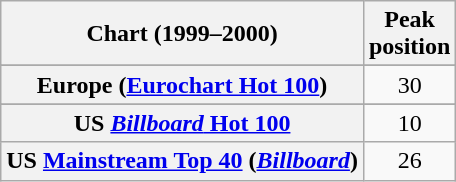<table class="wikitable sortable plainrowheaders" style="text-align:center">
<tr>
<th>Chart (1999–2000)</th>
<th>Peak<br>position</th>
</tr>
<tr>
</tr>
<tr>
<th scope="row">Europe (<a href='#'>Eurochart Hot 100</a>)</th>
<td>30</td>
</tr>
<tr>
</tr>
<tr>
</tr>
<tr>
</tr>
<tr>
</tr>
<tr>
<th scope="row">US <a href='#'><em>Billboard</em> Hot 100</a></th>
<td>10</td>
</tr>
<tr>
<th scope="row">US <a href='#'>Mainstream Top 40</a> (<em><a href='#'>Billboard</a></em>)</th>
<td>26</td>
</tr>
</table>
